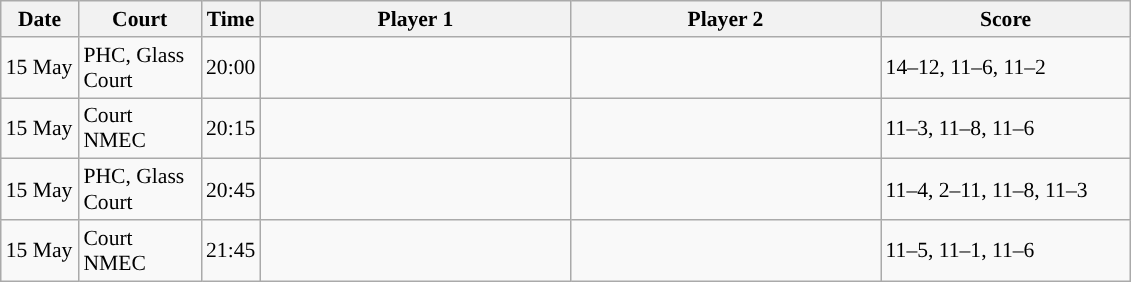<table class="sortable wikitable" style="font-size:90%">
<tr>
<th width="45" class="unsortable">Date</th>
<th width="75">Court</th>
<th width="30">Time</th>
<th width="200">Player 1</th>
<th width="200">Player 2</th>
<th width="160" class="unsortable">Score</th>
</tr>
<tr>
<td>15 May</td>
<td>PHC, Glass Court</td>
<td>20:00</td>
<td></td>
<td><strong></strong></td>
<td>14–12, 11–6, 11–2</td>
</tr>
<tr>
<td>15 May</td>
<td>Court NMEC</td>
<td>20:15</td>
<td><strong></strong></td>
<td></td>
<td>11–3, 11–8, 11–6</td>
</tr>
<tr>
<td>15 May</td>
<td>PHC, Glass Court</td>
<td>20:45</td>
<td><strong></strong></td>
<td></td>
<td>11–4, 2–11, 11–8, 11–3</td>
</tr>
<tr>
<td>15 May</td>
<td>Court NMEC</td>
<td>21:45</td>
<td></td>
<td><strong></strong></td>
<td>11–5, 11–1, 11–6</td>
</tr>
</table>
